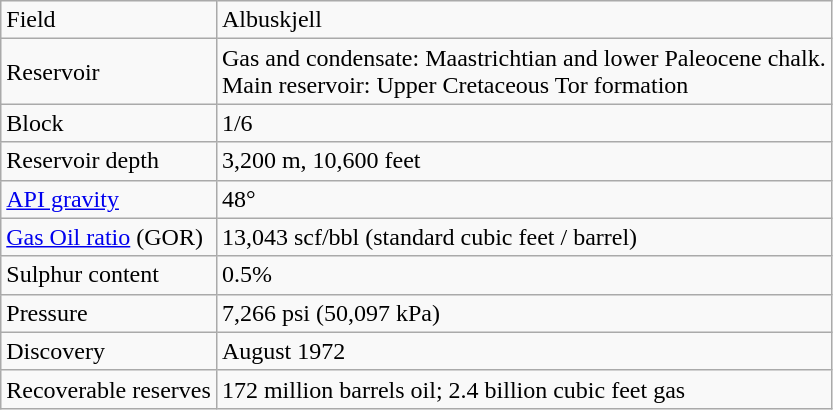<table class="wikitable">
<tr>
<td>Field</td>
<td>Albuskjell</td>
</tr>
<tr>
<td>Reservoir</td>
<td>Gas and condensate: Maastrichtian  and lower Paleocene chalk.<br>Main reservoir: Upper Cretaceous  Tor formation</td>
</tr>
<tr>
<td>Block</td>
<td>1/6</td>
</tr>
<tr>
<td>Reservoir depth</td>
<td>3,200 m, 10,600 feet</td>
</tr>
<tr>
<td><a href='#'>API gravity</a></td>
<td>48°</td>
</tr>
<tr>
<td><a href='#'>Gas Oil ratio</a> (GOR)</td>
<td>13,043 scf/bbl (standard cubic  feet / barrel)</td>
</tr>
<tr>
<td>Sulphur content</td>
<td>0.5%</td>
</tr>
<tr>
<td>Pressure</td>
<td>7,266 psi (50,097 kPa)</td>
</tr>
<tr>
<td>Discovery</td>
<td>August 1972</td>
</tr>
<tr>
<td>Recoverable reserves</td>
<td>172 million barrels oil; 2.4  billion cubic feet gas</td>
</tr>
</table>
